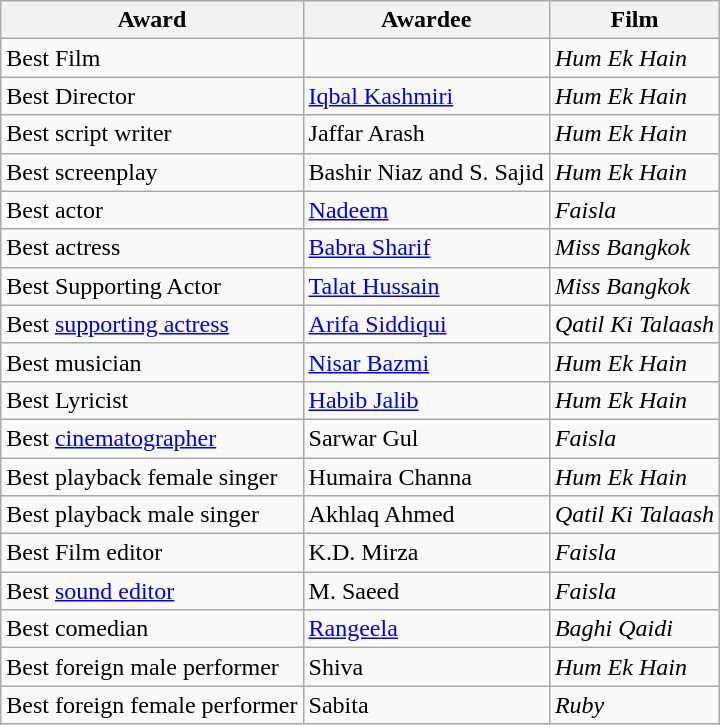<table class="wikitable">
<tr>
<th>Award</th>
<th>Awardee</th>
<th>Film</th>
</tr>
<tr>
<td>Best Film</td>
<td></td>
<td><em>Hum Ek Hain</em></td>
</tr>
<tr>
<td>Best Director</td>
<td><a href='#'>Iqbal Kashmiri</a></td>
<td><em>Hum Ek Hain</em></td>
</tr>
<tr>
<td>Best script writer</td>
<td>Jaffar Arash</td>
<td><em>Hum Ek Hain</em></td>
</tr>
<tr>
<td>Best screenplay</td>
<td>Bashir Niaz and S. Sajid</td>
<td><em>Hum Ek Hain</em></td>
</tr>
<tr>
<td>Best actor</td>
<td><a href='#'>Nadeem</a></td>
<td><em>Faisla</em></td>
</tr>
<tr>
<td>Best actress</td>
<td><a href='#'>Babra Sharif</a></td>
<td><em>Miss Bangkok</em></td>
</tr>
<tr>
<td>Best Supporting Actor</td>
<td><a href='#'>Talat Hussain</a></td>
<td><em>Miss Bangkok</em></td>
</tr>
<tr>
<td>Best <a href='#'>supporting actress</a></td>
<td><a href='#'>Arifa Siddiqui</a></td>
<td><em>Qatil Ki Talaash</em></td>
</tr>
<tr>
<td>Best musician</td>
<td><a href='#'>Nisar Bazmi</a></td>
<td><em>Hum Ek Hain</em></td>
</tr>
<tr>
<td>Best Lyricist</td>
<td><a href='#'>Habib Jalib</a></td>
<td><em>Hum Ek Hain</em></td>
</tr>
<tr>
<td>Best <a href='#'>cinematographer</a></td>
<td>Sarwar Gul</td>
<td><em>Faisla</em></td>
</tr>
<tr>
<td>Best playback female singer</td>
<td>Humaira Channa</td>
<td><em>Hum Ek Hain</em></td>
</tr>
<tr>
<td>Best playback male singer</td>
<td>Akhlaq Ahmed</td>
<td><em>Qatil Ki Talaash</em></td>
</tr>
<tr>
<td>Best Film editor</td>
<td>K.D. Mirza</td>
<td><em>Faisla</em></td>
</tr>
<tr>
<td>Best <a href='#'>sound editor</a></td>
<td>M. Saeed</td>
<td><em>Faisla</em></td>
</tr>
<tr>
<td>Best comedian</td>
<td><a href='#'>Rangeela</a></td>
<td><em>Baghi Qaidi</em></td>
</tr>
<tr>
<td>Best foreign male performer</td>
<td>Shiva</td>
<td><em>Hum Ek Hain</em></td>
</tr>
<tr>
<td>Best foreign female performer</td>
<td>Sabita</td>
<td><em>Ruby</em></td>
</tr>
</table>
